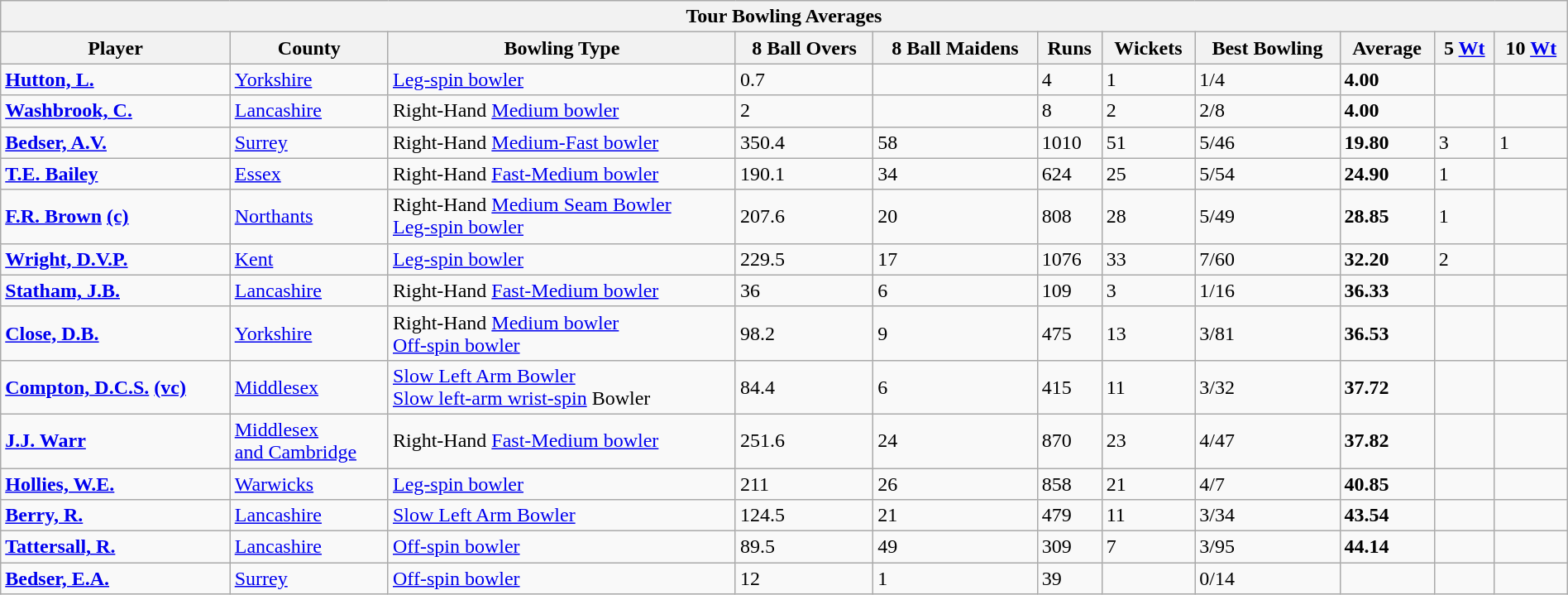<table class="wikitable" style="width:100%;">
<tr>
<th colspan=11>Tour Bowling Averages</th>
</tr>
<tr>
<th>Player</th>
<th>County</th>
<th>Bowling Type</th>
<th>8 Ball Overs</th>
<th>8 Ball Maidens</th>
<th>Runs</th>
<th>Wickets</th>
<th>Best Bowling</th>
<th>Average</th>
<th>5 <a href='#'>Wt</a></th>
<th>10 <a href='#'>Wt</a></th>
</tr>
<tr align=left>
<td><strong><a href='#'>Hutton, L.</a></strong></td>
<td><a href='#'>Yorkshire</a></td>
<td><a href='#'>Leg-spin bowler</a></td>
<td>0.7</td>
<td></td>
<td>4</td>
<td>1</td>
<td>1/4</td>
<td><strong>4.00</strong></td>
<td></td>
<td></td>
</tr>
<tr align=left>
<td><strong><a href='#'>Washbrook, C.</a></strong></td>
<td><a href='#'>Lancashire</a></td>
<td>Right-Hand <a href='#'>Medium bowler</a></td>
<td>2</td>
<td></td>
<td>8</td>
<td>2</td>
<td>2/8</td>
<td><strong>4.00</strong></td>
<td></td>
<td></td>
</tr>
<tr align=left>
<td><strong><a href='#'>Bedser, A.V.</a></strong></td>
<td><a href='#'>Surrey</a></td>
<td>Right-Hand <a href='#'>Medium-Fast bowler</a></td>
<td>350.4</td>
<td>58</td>
<td>1010</td>
<td>51</td>
<td>5/46</td>
<td><strong>19.80</strong></td>
<td>3</td>
<td>1</td>
</tr>
<tr align=left>
<td><strong><a href='#'>T.E. Bailey</a></strong></td>
<td><a href='#'>Essex</a></td>
<td>Right-Hand <a href='#'>Fast-Medium bowler</a></td>
<td>190.1</td>
<td>34</td>
<td>624</td>
<td>25</td>
<td>5/54</td>
<td><strong>24.90</strong></td>
<td>1</td>
<td></td>
</tr>
<tr align=left>
<td><strong><a href='#'>F.R. Brown</a> <a href='#'>(c)</a></strong></td>
<td><a href='#'>Northants</a></td>
<td>Right-Hand <a href='#'>Medium Seam Bowler</a> <br> <a href='#'>Leg-spin bowler</a></td>
<td>207.6</td>
<td>20</td>
<td>808</td>
<td>28</td>
<td>5/49</td>
<td><strong>28.85</strong></td>
<td>1</td>
<td></td>
</tr>
<tr align=left>
<td><strong><a href='#'>Wright, D.V.P.</a></strong></td>
<td><a href='#'>Kent</a></td>
<td><a href='#'>Leg-spin bowler</a></td>
<td>229.5</td>
<td>17</td>
<td>1076</td>
<td>33</td>
<td>7/60</td>
<td><strong>32.20</strong></td>
<td>2</td>
<td></td>
</tr>
<tr align=left>
<td><strong><a href='#'>Statham, J.B.</a></strong></td>
<td><a href='#'>Lancashire</a></td>
<td>Right-Hand <a href='#'>Fast-Medium bowler</a></td>
<td>36</td>
<td>6</td>
<td>109</td>
<td>3</td>
<td>1/16</td>
<td><strong>36.33</strong></td>
<td></td>
<td></td>
</tr>
<tr align=left>
<td><strong><a href='#'>Close, D.B.</a></strong></td>
<td><a href='#'>Yorkshire</a></td>
<td>Right-Hand <a href='#'>Medium bowler</a> <br> <a href='#'>Off-spin bowler</a></td>
<td>98.2</td>
<td>9</td>
<td>475</td>
<td>13</td>
<td>3/81</td>
<td><strong>36.53</strong></td>
<td></td>
<td></td>
</tr>
<tr align=left>
<td><strong><a href='#'>Compton, D.C.S.</a> <a href='#'>(vc)</a></strong></td>
<td><a href='#'>Middlesex</a></td>
<td><a href='#'>Slow Left Arm Bowler</a> <br> <a href='#'>Slow left-arm wrist-spin</a> Bowler</td>
<td>84.4</td>
<td>6</td>
<td>415</td>
<td>11</td>
<td>3/32</td>
<td><strong>37.72</strong></td>
<td></td>
<td></td>
</tr>
<tr align=left>
<td><strong><a href='#'>J.J. Warr</a></strong></td>
<td><a href='#'>Middlesex</a> <br> <a href='#'>and Cambridge</a></td>
<td>Right-Hand <a href='#'>Fast-Medium bowler</a></td>
<td>251.6</td>
<td>24</td>
<td>870</td>
<td>23</td>
<td>4/47</td>
<td><strong>37.82</strong></td>
<td></td>
<td></td>
</tr>
<tr align=left>
<td><strong><a href='#'>Hollies, W.E.</a></strong></td>
<td><a href='#'>Warwicks</a></td>
<td><a href='#'>Leg-spin bowler</a></td>
<td>211</td>
<td>26</td>
<td>858</td>
<td>21</td>
<td>4/7</td>
<td><strong>40.85</strong></td>
<td></td>
<td></td>
</tr>
<tr align=left>
<td><strong><a href='#'>Berry, R.</a></strong></td>
<td><a href='#'>Lancashire</a></td>
<td><a href='#'>Slow Left Arm Bowler</a></td>
<td>124.5</td>
<td>21</td>
<td>479</td>
<td>11</td>
<td>3/34</td>
<td><strong>43.54</strong></td>
<td></td>
<td></td>
</tr>
<tr align=left>
<td><strong><a href='#'>Tattersall, R.</a></strong></td>
<td><a href='#'>Lancashire</a></td>
<td><a href='#'>Off-spin bowler</a></td>
<td>89.5</td>
<td>49</td>
<td>309</td>
<td>7</td>
<td>3/95</td>
<td><strong>44.14</strong></td>
<td></td>
<td></td>
</tr>
<tr align=left>
<td><strong><a href='#'>Bedser, E.A.</a></strong></td>
<td><a href='#'>Surrey</a></td>
<td><a href='#'>Off-spin bowler</a></td>
<td>12</td>
<td>1</td>
<td>39</td>
<td></td>
<td>0/14</td>
<td></td>
<td></td>
<td></td>
</tr>
</table>
